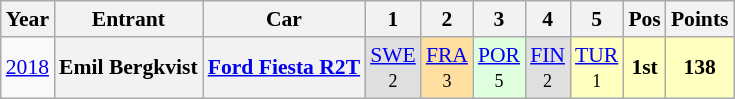<table class="wikitable" style="text-align:center; font-size:90%">
<tr>
<th>Year</th>
<th>Entrant</th>
<th>Car</th>
<th>1</th>
<th>2</th>
<th>3</th>
<th>4</th>
<th>5</th>
<th>Pos</th>
<th>Points</th>
</tr>
<tr>
<td><a href='#'>2018</a></td>
<th>Emil Bergkvist</th>
<th><a href='#'>Ford Fiesta R2T</a></th>
<td style="background:#DFDFDF;"><a href='#'>SWE</a><br><small>2</small></td>
<td style="background:#ffdf9f;"><a href='#'>FRA</a><br><small>3</small></td>
<td style="background:#dfffdf;"><a href='#'>POR</a><br><small>5</small></td>
<td style="background:#dfdfdf;"><a href='#'>FIN</a><br><small>2</small></td>
<td style="background:#ffffbf;"><a href='#'>TUR</a><br><small>1</small></td>
<td style="background:#FFFFBF;"><strong>1st</strong></td>
<td style="background:#FFFFBF;"><strong>138</strong></td>
</tr>
</table>
